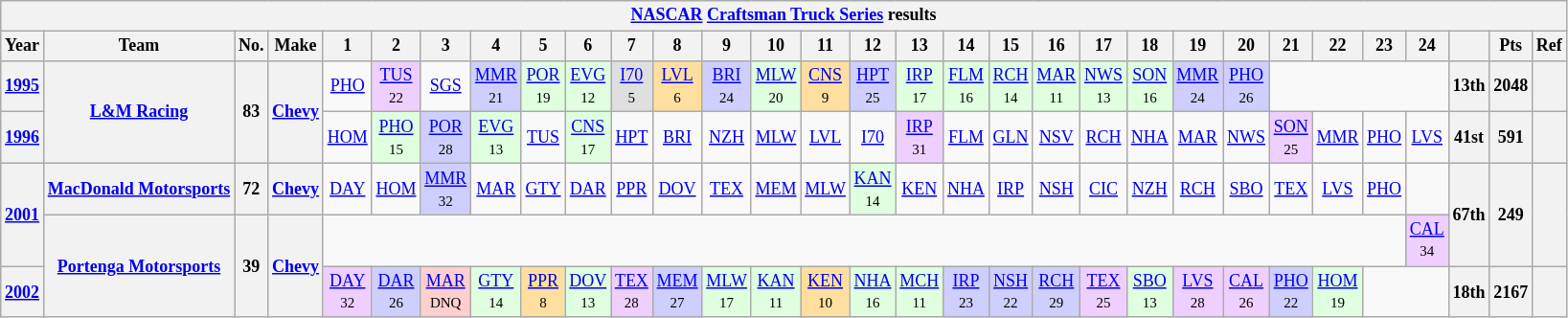<table class="wikitable" style="text-align:center; font-size:75%">
<tr>
<th colspan=42><a href='#'>NASCAR</a> <a href='#'>Craftsman Truck Series</a> results</th>
</tr>
<tr>
<th>Year</th>
<th>Team</th>
<th>No.</th>
<th>Make</th>
<th>1</th>
<th>2</th>
<th>3</th>
<th>4</th>
<th>5</th>
<th>6</th>
<th>7</th>
<th>8</th>
<th>9</th>
<th>10</th>
<th>11</th>
<th>12</th>
<th>13</th>
<th>14</th>
<th>15</th>
<th>16</th>
<th>17</th>
<th>18</th>
<th>19</th>
<th>20</th>
<th>21</th>
<th>22</th>
<th>23</th>
<th>24</th>
<th></th>
<th>Pts</th>
<th>Ref</th>
</tr>
<tr>
<th><a href='#'>1995</a></th>
<th rowspan=2><a href='#'>L&M Racing</a></th>
<th rowspan=2>83</th>
<th rowspan=2><a href='#'>Chevy</a></th>
<td><a href='#'>PHO</a></td>
<td style="background:#EFCFFF;"><a href='#'>TUS</a><br><small>22</small></td>
<td><a href='#'>SGS</a></td>
<td style="background:#CFCFFF;"><a href='#'>MMR</a><br><small>21</small></td>
<td style="background:#DFFFDF;"><a href='#'>POR</a><br><small>19</small></td>
<td style="background:#DFFFDF;"><a href='#'>EVG</a><br><small>12</small></td>
<td style="background:#DFDFDF;"><a href='#'>I70</a><br><small>5</small></td>
<td style="background:#FFDF9F;"><a href='#'>LVL</a><br><small>6</small></td>
<td style="background:#CFCFFF;"><a href='#'>BRI</a><br><small>24</small></td>
<td style="background:#DFFFDF;"><a href='#'>MLW</a><br><small>20</small></td>
<td style="background:#FFDF9F;"><a href='#'>CNS</a><br><small>9</small></td>
<td style="background:#CFCFFF;"><a href='#'>HPT</a><br><small>25</small></td>
<td style="background:#DFFFDF;"><a href='#'>IRP</a><br><small>17</small></td>
<td style="background:#DFFFDF;"><a href='#'>FLM</a><br><small>16</small></td>
<td style="background:#DFFFDF;"><a href='#'>RCH</a><br><small>14</small></td>
<td style="background:#DFFFDF;"><a href='#'>MAR</a><br><small>11</small></td>
<td style="background:#DFFFDF;"><a href='#'>NWS</a><br><small>13</small></td>
<td style="background:#DFFFDF;"><a href='#'>SON</a><br><small>16</small></td>
<td style="background:#CFCFFF;"><a href='#'>MMR</a><br><small>24</small></td>
<td style="background:#CFCFFF;"><a href='#'>PHO</a><br><small>26</small></td>
<td colspan=4></td>
<th>13th</th>
<th>2048</th>
<th></th>
</tr>
<tr>
<th><a href='#'>1996</a></th>
<td><a href='#'>HOM</a></td>
<td style="background:#DFFFDF;"><a href='#'>PHO</a><br><small>15</small></td>
<td style="background:#CFCFFF;"><a href='#'>POR</a><br><small>28</small></td>
<td style="background:#DFFFDF;"><a href='#'>EVG</a><br><small>13</small></td>
<td><a href='#'>TUS</a></td>
<td style="background:#DFFFDF;"><a href='#'>CNS</a><br><small>17</small></td>
<td><a href='#'>HPT</a></td>
<td><a href='#'>BRI</a></td>
<td><a href='#'>NZH</a></td>
<td><a href='#'>MLW</a></td>
<td><a href='#'>LVL</a></td>
<td><a href='#'>I70</a></td>
<td style="background:#EFCFFF;"><a href='#'>IRP</a><br><small>31</small></td>
<td><a href='#'>FLM</a></td>
<td><a href='#'>GLN</a></td>
<td><a href='#'>NSV</a></td>
<td><a href='#'>RCH</a></td>
<td><a href='#'>NHA</a></td>
<td><a href='#'>MAR</a></td>
<td><a href='#'>NWS</a></td>
<td style="background:#EFCFFF;"><a href='#'>SON</a><br><small>25</small></td>
<td><a href='#'>MMR</a></td>
<td><a href='#'>PHO</a></td>
<td><a href='#'>LVS</a></td>
<th>41st</th>
<th>591</th>
<th></th>
</tr>
<tr>
<th rowspan=2><a href='#'>2001</a></th>
<th><a href='#'>MacDonald Motorsports</a></th>
<th>72</th>
<th><a href='#'>Chevy</a></th>
<td><a href='#'>DAY</a></td>
<td><a href='#'>HOM</a></td>
<td style="background:#CFCFFF;"><a href='#'>MMR</a><br><small>32</small></td>
<td><a href='#'>MAR</a></td>
<td><a href='#'>GTY</a></td>
<td><a href='#'>DAR</a></td>
<td><a href='#'>PPR</a></td>
<td><a href='#'>DOV</a></td>
<td><a href='#'>TEX</a></td>
<td><a href='#'>MEM</a></td>
<td><a href='#'>MLW</a></td>
<td style="background:#DFFFDF;"><a href='#'>KAN</a><br><small>14</small></td>
<td><a href='#'>KEN</a></td>
<td><a href='#'>NHA</a></td>
<td><a href='#'>IRP</a></td>
<td><a href='#'>NSH</a></td>
<td><a href='#'>CIC</a></td>
<td><a href='#'>NZH</a></td>
<td><a href='#'>RCH</a></td>
<td><a href='#'>SBO</a></td>
<td><a href='#'>TEX</a></td>
<td><a href='#'>LVS</a></td>
<td><a href='#'>PHO</a></td>
<td></td>
<th rowspan=2>67th</th>
<th rowspan=2>249</th>
<th rowspan=2></th>
</tr>
<tr>
<th rowspan=2><a href='#'>Portenga Motorsports</a></th>
<th rowspan=2>39</th>
<th rowspan=2><a href='#'>Chevy</a></th>
<td colspan=23></td>
<td style="background:#EFCFFF;"><a href='#'>CAL</a><br><small>34</small></td>
</tr>
<tr>
<th><a href='#'>2002</a></th>
<td style="background:#EFCFFF;"><a href='#'>DAY</a><br><small>32</small></td>
<td style="background:#CFCFFF;"><a href='#'>DAR</a><br><small>26</small></td>
<td style="background:#FFCFCF;"><a href='#'>MAR</a><br><small>DNQ</small></td>
<td style="background:#DFFFDF;"><a href='#'>GTY</a><br><small>14</small></td>
<td style="background:#FFDF9F;"><a href='#'>PPR</a><br><small>8</small></td>
<td style="background:#DFFFDF;"><a href='#'>DOV</a><br><small>13</small></td>
<td style="background:#EFCFFF;"><a href='#'>TEX</a><br><small>28</small></td>
<td style="background:#CFCFFF;"><a href='#'>MEM</a><br><small>27</small></td>
<td style="background:#DFFFDF;"><a href='#'>MLW</a><br><small>17</small></td>
<td style="background:#DFFFDF;"><a href='#'>KAN</a><br><small>11</small></td>
<td style="background:#FFDF9F;"><a href='#'>KEN</a><br><small>10</small></td>
<td style="background:#DFFFDF;"><a href='#'>NHA</a><br><small>16</small></td>
<td style="background:#DFFFDF;"><a href='#'>MCH</a><br><small>11</small></td>
<td style="background:#CFCFFF;"><a href='#'>IRP</a><br><small>23</small></td>
<td style="background:#CFCFFF;"><a href='#'>NSH</a><br><small>22</small></td>
<td style="background:#CFCFFF;"><a href='#'>RCH</a><br><small>29</small></td>
<td style="background:#EFCFFF;"><a href='#'>TEX</a><br><small>25</small></td>
<td style="background:#DFFFDF;"><a href='#'>SBO</a><br><small>13</small></td>
<td style="background:#EFCFFF;"><a href='#'>LVS</a><br><small>28</small></td>
<td style="background:#EFCFFF;"><a href='#'>CAL</a><br><small>26</small></td>
<td style="background:#CFCFFF;"><a href='#'>PHO</a><br><small>22</small></td>
<td style="background:#DFFFDF;"><a href='#'>HOM</a><br><small>19</small></td>
<td colspan=2></td>
<th>18th</th>
<th>2167</th>
<th></th>
</tr>
</table>
